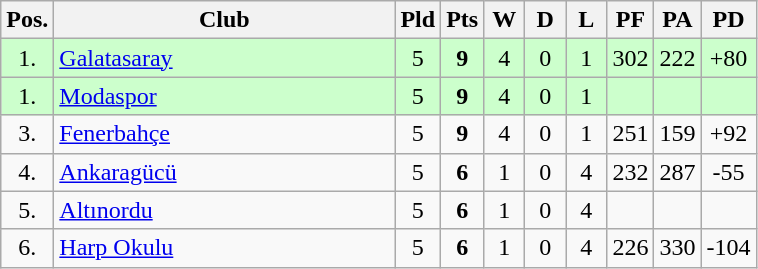<table class="wikitable" style="text-align:center">
<tr>
<th width=15>Pos.</th>
<th width=220>Club</th>
<th width=20>Pld</th>
<th width=20>Pts</th>
<th width=20>W</th>
<th width=20>D</th>
<th width=20>L</th>
<th width=20>PF</th>
<th width=20>PA</th>
<th width=20>PD</th>
</tr>
<tr style="background: #ccffcc;">
<td>1.</td>
<td align=left><a href='#'>Galatasaray</a></td>
<td>5</td>
<td><strong>9</strong></td>
<td>4</td>
<td>0</td>
<td>1</td>
<td>302</td>
<td>222</td>
<td>+80</td>
</tr>
<tr style="background: #ccffcc;">
<td>1.</td>
<td align=left><a href='#'>Modaspor</a></td>
<td>5</td>
<td><strong>9</strong></td>
<td>4</td>
<td>0</td>
<td>1</td>
<td></td>
<td></td>
<td></td>
</tr>
<tr>
<td>3.</td>
<td align=left><a href='#'>Fenerbahçe</a></td>
<td>5</td>
<td><strong>9</strong></td>
<td>4</td>
<td>0</td>
<td>1</td>
<td>251</td>
<td>159</td>
<td>+92</td>
</tr>
<tr>
<td>4.</td>
<td align=left><a href='#'>Ankaragücü</a></td>
<td>5</td>
<td><strong>6</strong></td>
<td>1</td>
<td>0</td>
<td>4</td>
<td>232</td>
<td>287</td>
<td>-55</td>
</tr>
<tr>
<td>5.</td>
<td align=left><a href='#'>Altınordu</a></td>
<td>5</td>
<td><strong>6</strong></td>
<td>1</td>
<td>0</td>
<td>4</td>
<td></td>
<td></td>
<td></td>
</tr>
<tr>
<td>6.</td>
<td align=left><a href='#'>Harp Okulu</a></td>
<td>5</td>
<td><strong>6</strong></td>
<td>1</td>
<td>0</td>
<td>4</td>
<td>226</td>
<td>330</td>
<td>-104</td>
</tr>
</table>
